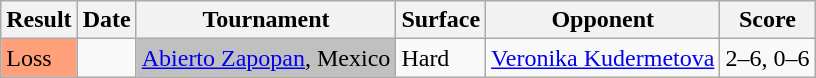<table class="sortable wikitable">
<tr>
<th>Result</th>
<th>Date</th>
<th>Tournament</th>
<th>Surface</th>
<th>Opponent</th>
<th class="unsortable">Score</th>
</tr>
<tr>
<td style="background:#ffa07a;">Loss</td>
<td><a href='#'></a></td>
<td bgcolor=silver><a href='#'>Abierto Zapopan</a>, Mexico</td>
<td>Hard</td>
<td> <a href='#'>Veronika Kudermetova</a></td>
<td>2–6, 0–6</td>
</tr>
</table>
